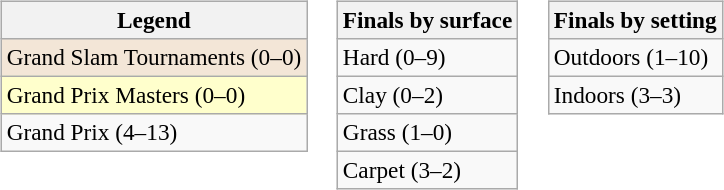<table>
<tr valign=top>
<td><br><table class=wikitable style=font-size:97%>
<tr>
<th>Legend</th>
</tr>
<tr style="background:#f3e6d7;">
<td>Grand Slam Tournaments (0–0)</td>
</tr>
<tr style="background:#ffc;">
<td>Grand Prix Masters (0–0)</td>
</tr>
<tr>
<td>Grand Prix (4–13)</td>
</tr>
</table>
</td>
<td><br><table class=wikitable style=font-size:97%>
<tr>
<th>Finals by surface</th>
</tr>
<tr>
<td>Hard (0–9)</td>
</tr>
<tr>
<td>Clay (0–2)</td>
</tr>
<tr>
<td>Grass (1–0)</td>
</tr>
<tr>
<td>Carpet (3–2)</td>
</tr>
</table>
</td>
<td><br><table class=wikitable style=font-size:97%>
<tr>
<th>Finals by setting</th>
</tr>
<tr>
<td>Outdoors (1–10)</td>
</tr>
<tr>
<td>Indoors (3–3)</td>
</tr>
</table>
</td>
</tr>
</table>
